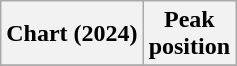<table class="wikitable plainrowheaders">
<tr>
<th>Chart (2024)</th>
<th>Peak<br>position</th>
</tr>
<tr>
</tr>
</table>
